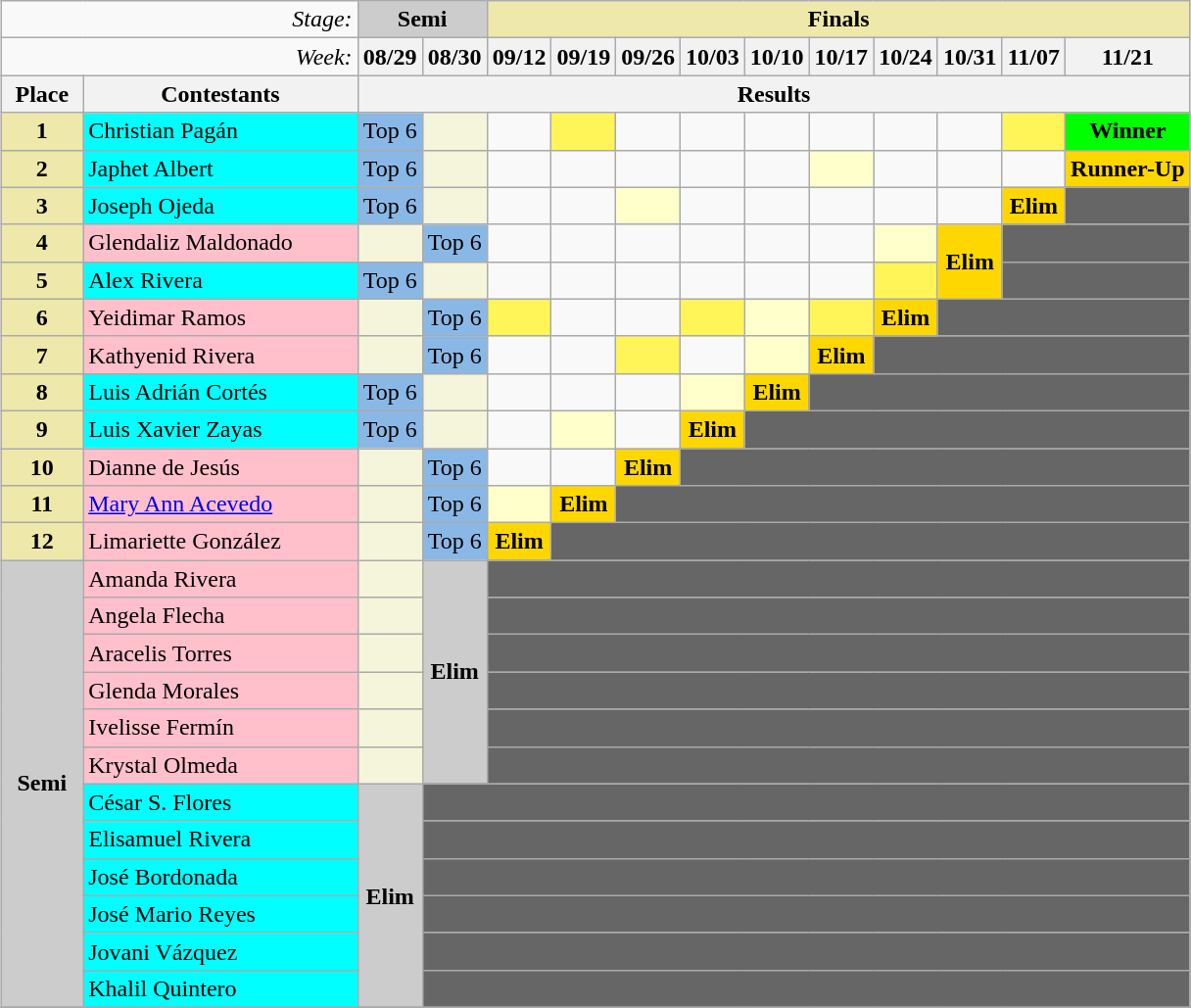<table class="wikitable" style="margin:auto">
<tr>
<td width=30% colspan="2" align="right"><em>Stage:</em></td>
<td bgcolor="CCCCCC" colspan="2" align="Center"><strong>Semi</strong></td>
<td colspan="15" bgcolor="palegoldenrod" align="Center"><strong>Finals</strong></td>
</tr>
<tr>
<td colspan="2" align="right"><em>Week:</em></td>
<th>08/29</th>
<th>08/30</th>
<th>09/12</th>
<th>09/19</th>
<th>09/26</th>
<th>10/03</th>
<th>10/10</th>
<th>10/17</th>
<th>10/24</th>
<th>10/31</th>
<th>11/07</th>
<th>11/21</th>
</tr>
<tr>
<th>Place</th>
<th>Contestants</th>
<th colspan="16" align="center">Results</th>
</tr>
<tr>
<td align="center" bgcolor="palegoldenrod"><strong>1</strong></td>
<td bgcolor="cyan">Christian Pagán</td>
<td style="background:#8ab8e6;">Top 6</td>
<td bgcolor="F5F5DC"></td>
<td></td>
<td bgcolor="#FFF558" align="center"></td>
<td></td>
<td></td>
<td></td>
<td></td>
<td></td>
<td></td>
<td bgcolor="#FFF558" align="center"></td>
<td bgcolor="lime" align="center"><strong>Winner</strong></td>
</tr>
<tr>
<td align="center" bgcolor="palegoldenrod"><strong>2</strong></td>
<td bgcolor="cyan">Japhet Albert</td>
<td style="background:#8ab8e6;">Top 6</td>
<td bgcolor="F5F5DC"></td>
<td></td>
<td></td>
<td></td>
<td></td>
<td></td>
<td bgcolor="#FFFFCC" align="center"></td>
<td></td>
<td></td>
<td></td>
<td bgcolor="gold" align="center"><strong>Runner-Up</strong></td>
</tr>
<tr>
<td align="center" bgcolor="palegoldenrod"><strong>3</strong></td>
<td bgcolor="cyan">Joseph Ojeda</td>
<td style="background:#8ab8e6;">Top 6</td>
<td bgcolor="F5F5DC"></td>
<td></td>
<td></td>
<td bgcolor="#FFFFCC" align="center"></td>
<td></td>
<td></td>
<td></td>
<td></td>
<td></td>
<td bgcolor="gold" align="center"><strong>Elim</strong></td>
<td colspan="10" bgcolor="666666"></td>
</tr>
<tr>
<td align="center" bgcolor="palegoldenrod"><strong>4</strong></td>
<td bgcolor="pink">Glendaliz Maldonado</td>
<td bgcolor="F5F5DC"></td>
<td style="background:#8ab8e6;">Top 6</td>
<td></td>
<td></td>
<td></td>
<td></td>
<td></td>
<td></td>
<td bgcolor="#FFFFCC" align="center"></td>
<td bgcolor="gold" align="center" rowspan=2><strong>Elim</strong></td>
<td colspan="10" bgcolor="666666"></td>
</tr>
<tr>
<td align="center" bgcolor="palegoldenrod"><strong>5</strong></td>
<td bgcolor="cyan">Alex Rivera</td>
<td style="background:#8ab8e6;">Top 6</td>
<td bgcolor="F5F5DC"></td>
<td></td>
<td></td>
<td></td>
<td></td>
<td></td>
<td></td>
<td bgcolor="#FFF558" align="center"></td>
<td colspan="10" bgcolor="666666"></td>
</tr>
<tr>
<td align="center" bgcolor="palegoldenrod"><strong>6</strong></td>
<td bgcolor="pink">Yeidimar Ramos</td>
<td bgcolor="F5F5DC"></td>
<td style="background:#8ab8e6;">Top 6</td>
<td bgcolor="#FFF558" align="center"></td>
<td></td>
<td></td>
<td bgcolor="#FFF558" align="center"></td>
<td bgcolor="#FFFFCC" align="center"></td>
<td bgcolor="#FFF558" align="center"></td>
<td bgcolor="gold" align="center"><strong>Elim</strong></td>
<td colspan="10" bgcolor="666666"></td>
</tr>
<tr>
<td align="center" bgcolor="palegoldenrod"><strong>7</strong></td>
<td bgcolor="pink">Kathyenid Rivera</td>
<td bgcolor="F5F5DC"></td>
<td style="background:#8ab8e6;">Top 6</td>
<td></td>
<td></td>
<td bgcolor="#FFF558" align="center"></td>
<td></td>
<td bgcolor="#FFFFCC" align="center"></td>
<td bgcolor="gold" align="center"><strong>Elim</strong></td>
<td colspan="10" bgcolor="666666"></td>
</tr>
<tr>
<td align="center" bgcolor="palegoldenrod"><strong>8</strong></td>
<td bgcolor="cyan">Luis Adrián Cortés</td>
<td style="background:#8ab8e6;">Top 6</td>
<td bgcolor="F5F5DC"></td>
<td></td>
<td></td>
<td></td>
<td bgcolor="#FFFFCC" align="center"></td>
<td bgcolor="gold" align="center"><strong>Elim</strong></td>
<td colspan="10" bgcolor="666666"></td>
</tr>
<tr>
<td align="center" bgcolor="palegoldenrod"><strong>9</strong></td>
<td bgcolor="cyan">Luis Xavier Zayas</td>
<td style="background:#8ab8e6;">Top 6</td>
<td bgcolor="F5F5DC"></td>
<td></td>
<td bgcolor="#FFFFCC" align="center"></td>
<td></td>
<td bgcolor="gold" align="center"><strong>Elim</strong></td>
<td colspan="10" bgcolor="666666"></td>
</tr>
<tr>
<td align="center" bgcolor="palegoldenrod"><strong>10</strong></td>
<td bgcolor="pink">Dianne de Jesús</td>
<td bgcolor="F5F5DC"></td>
<td style="background:#8ab8e6;">Top 6</td>
<td></td>
<td></td>
<td bgcolor="gold" align="center"><strong>Elim</strong></td>
<td colspan="10" bgcolor="666666"></td>
</tr>
<tr>
<td align="center" bgcolor="palegoldenrod"><strong>11</strong></td>
<td bgcolor="pink"><a href='#'>Mary Ann Acevedo</a></td>
<td bgcolor="F5F5DC"></td>
<td style="background:#8ab8e6;">Top 6</td>
<td bgcolor="#FFFFCC" align="center"></td>
<td bgcolor="gold" align="center"><strong>Elim</strong></td>
<td colspan="9" bgcolor="666666"></td>
</tr>
<tr>
<td align="center" bgcolor="palegoldenrod"><strong>12</strong></td>
<td bgcolor="pink">Limariette González</td>
<td bgcolor="F5F5DC"></td>
<td style="background:#8ab8e6;">Top 6</td>
<td bgcolor="gold" align="center"><strong>Elim</strong></td>
<td colspan="10" bgcolor="666666"></td>
</tr>
<tr>
<td bgcolor="CCCCCC" align="center" rowspan="12"><strong>Semi</strong></td>
<td bgcolor="pink">Amanda Rivera</td>
<td bgcolor="F5F5DC"></td>
<td bgcolor="#CCCCCC" align="center" rowspan=6><strong>Elim</strong></td>
<td colspan="10" bgcolor="666666"></td>
</tr>
<tr>
<td bgcolor="pink">Angela Flecha</td>
<td bgcolor="F5F5DC"></td>
<td colspan="10" bgcolor="666666"></td>
</tr>
<tr>
<td bgcolor="pink">Aracelis Torres</td>
<td bgcolor="F5F5DC"></td>
<td colspan="10" bgcolor="666666"></td>
</tr>
<tr>
<td bgcolor="pink">Glenda Morales</td>
<td bgcolor="F5F5DC"></td>
<td colspan="10" bgcolor="666666"></td>
</tr>
<tr>
<td bgcolor="pink">Ivelisse Fermín</td>
<td bgcolor="F5F5DC"></td>
<td colspan="10" bgcolor="666666"></td>
</tr>
<tr>
<td bgcolor="pink">Krystal Olmeda</td>
<td bgcolor="F5F5DC"></td>
<td colspan="10" bgcolor="666666"></td>
</tr>
<tr>
<td bgcolor="cyan">César S. Flores</td>
<td bgcolor="#CCCCCC" align="center" rowspan=6><strong>Elim</strong></td>
<td colspan="11" bgcolor="666666"></td>
</tr>
<tr>
<td bgcolor="cyan">Elisamuel Rivera</td>
<td colspan="11" bgcolor="666666"></td>
</tr>
<tr>
<td bgcolor="cyan">José Bordonada</td>
<td colspan="11" bgcolor="666666"></td>
</tr>
<tr>
<td bgcolor="cyan">José Mario Reyes</td>
<td colspan="11" bgcolor="666666"></td>
</tr>
<tr>
<td bgcolor="cyan">Jovani Vázquez</td>
<td colspan="11" bgcolor="666666"></td>
</tr>
<tr>
<td bgcolor="cyan">Khalil Quintero</td>
<td colspan="11" bgcolor="666666"></td>
</tr>
<tr>
</tr>
</table>
